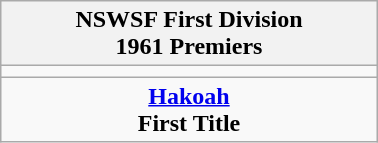<table class="wikitable" style="text-align: center; margin: 0 auto; width: 20%">
<tr>
<th>NSWSF First Division<br>1961 Premiers</th>
</tr>
<tr>
<td></td>
</tr>
<tr>
<td><strong><a href='#'>Hakoah</a></strong><br><strong>First Title</strong></td>
</tr>
</table>
